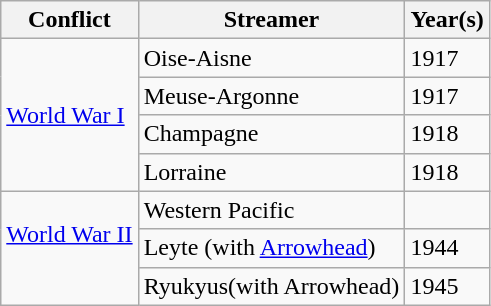<table class=wikitable>
<tr>
<th>Conflict</th>
<th>Streamer</th>
<th>Year(s)</th>
</tr>
<tr>
<td rowspan="4"><a href='#'>World War I</a> <br> </td>
<td>Oise-Aisne</td>
<td>1917</td>
</tr>
<tr>
<td>Meuse-Argonne</td>
<td>1917</td>
</tr>
<tr>
<td>Champagne</td>
<td>1918</td>
</tr>
<tr>
<td>Lorraine</td>
<td>1918</td>
</tr>
<tr>
<td rowspan="3"><a href='#'>World War II</a> <br>  <br> </td>
<td>Western Pacific</td>
<td></td>
</tr>
<tr>
<td>Leyte (with <a href='#'>Arrowhead</a>)</td>
<td>1944</td>
</tr>
<tr>
<td>Ryukyus(with Arrowhead)</td>
<td>1945</td>
</tr>
</table>
